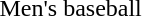<table>
<tr>
<td>Men's baseball</td>
<td></td>
<td></td>
<td></td>
</tr>
</table>
